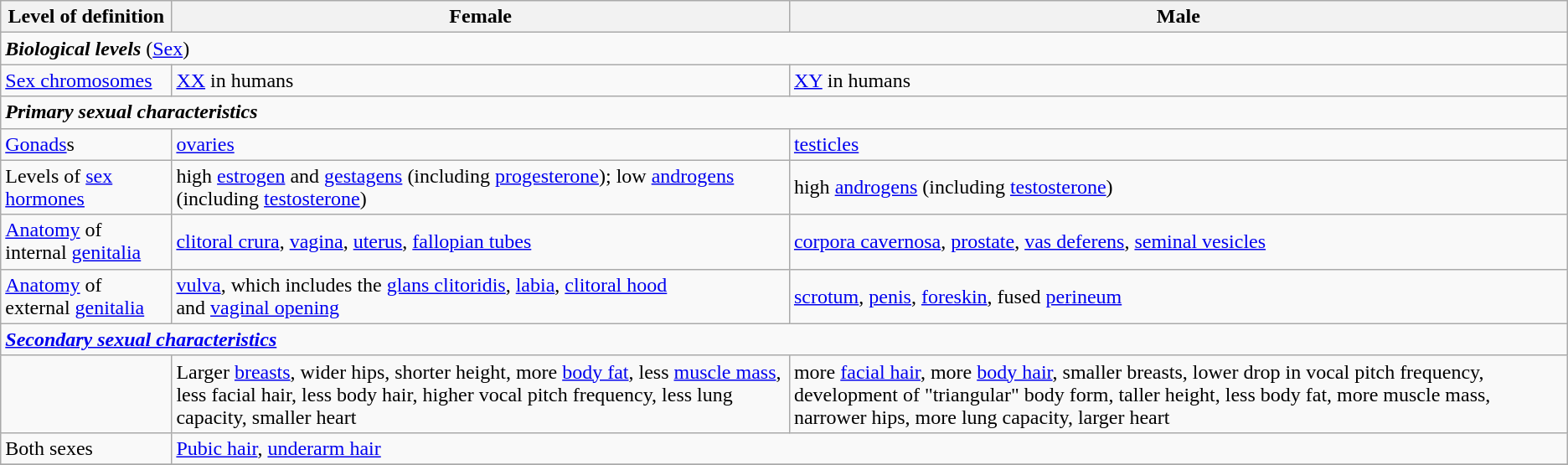<table class="wikitable">
<tr>
<th>Level of definition</th>
<th>Female</th>
<th>Male</th>
</tr>
<tr>
<td colspan="3"><strong><em>Biological levels</em></strong> (<a href='#'>Sex</a>)</td>
</tr>
<tr>
<td><a href='#'>Sex chromosomes</a></td>
<td><a href='#'>XX</a> in humans</td>
<td><a href='#'>XY</a> in humans</td>
</tr>
<tr>
<td colspan="3"><strong><em>Primary sexual characteristics</em></strong></td>
</tr>
<tr>
<td><a href='#'>Gonads</a>s</td>
<td><a href='#'>ovaries</a></td>
<td><a href='#'>testicles</a></td>
</tr>
<tr>
<td>Levels of <a href='#'>sex hormones</a></td>
<td>high <a href='#'>estrogen</a> and <a href='#'>gestagens</a> (including <a href='#'>progesterone</a>); low  <a href='#'>androgens</a> (including <a href='#'>testosterone</a>)</td>
<td>high <a href='#'>androgens</a> (including <a href='#'>testosterone</a>)</td>
</tr>
<tr>
<td><a href='#'>Anatomy</a> of internal <a href='#'>genitalia</a></td>
<td><a href='#'>clitoral crura</a>, <a href='#'>vagina</a>, <a href='#'>uterus</a>, <a href='#'>fallopian tubes</a></td>
<td><a href='#'>corpora cavernosa</a>, <a href='#'>prostate</a>, <a href='#'>vas deferens</a>, <a href='#'>seminal vesicles</a></td>
</tr>
<tr>
<td><a href='#'>Anatomy</a> of<br> external <a href='#'>genitalia</a></td>
<td><a href='#'>vulva</a>, which includes the <a href='#'>glans clitoridis</a>, <a href='#'>labia</a>, <a href='#'>clitoral hood</a><br> and <a href='#'>vaginal opening</a></td>
<td><a href='#'>scrotum</a>, <a href='#'>penis</a>, <a href='#'>foreskin</a>, fused <a href='#'>perineum</a></td>
</tr>
<tr>
<td colspan="3"><strong><em><a href='#'>Secondary sexual characteristics</a></em></strong></td>
</tr>
<tr>
<td></td>
<td>Larger <a href='#'>breasts</a>, wider hips, shorter height, more <a href='#'>body fat</a>, less <a href='#'>muscle mass</a>, less facial hair, less body hair, higher vocal pitch frequency, less lung capacity, smaller heart</td>
<td>more <a href='#'>facial hair</a>, more <a href='#'>body hair</a>, smaller breasts, lower drop in vocal pitch frequency, development of "triangular" body form, taller height, less body fat, more muscle mass, narrower hips, more lung capacity, larger heart</td>
</tr>
<tr>
<td>Both sexes</td>
<td colspan="2"><a href='#'>Pubic hair</a>, <a href='#'>underarm hair</a></td>
</tr>
<tr>
</tr>
</table>
